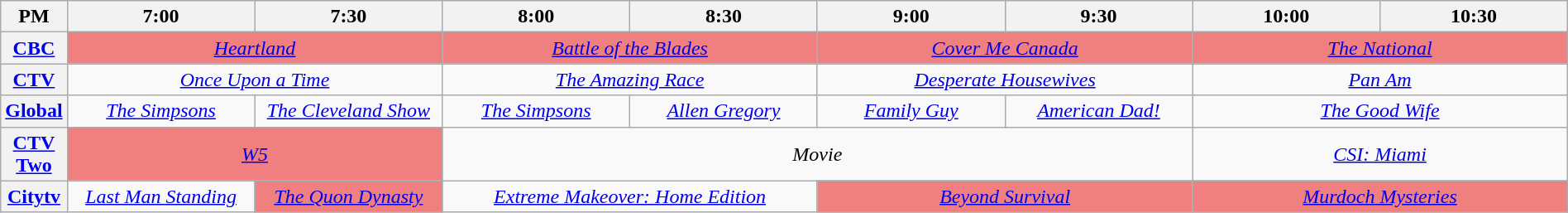<table class="wikitable" width="100%">
<tr>
<th width="4%">PM</th>
<th width="12%">7:00</th>
<th width="12%">7:30</th>
<th width="12%">8:00</th>
<th width="12%">8:30</th>
<th width="12%">9:00</th>
<th width="12%">9:30</th>
<th width="12%">10:00</th>
<th width="12%">10:30</th>
</tr>
<tr align="center">
<th colspan="1"><a href='#'>CBC</a></th>
<td colspan="2" bgcolor="#F08080"><em><a href='#'>Heartland</a></em></td>
<td colspan="2" bgcolor="#F08080"><em><a href='#'>Battle of the Blades</a></em></td>
<td colspan="2" bgcolor="#F08080"><em><a href='#'>Cover Me Canada</a></em></td>
<td colspan="2" bgcolor="#F08080"><em><a href='#'>The National</a></em></td>
</tr>
<tr align="center">
<th colspan="1"><a href='#'>CTV</a></th>
<td colspan="2"><em><a href='#'>Once Upon a Time</a></em></td>
<td colspan="2"><em><a href='#'>The Amazing Race</a></em></td>
<td colspan="2"><em><a href='#'>Desperate Housewives</a></em></td>
<td colspan="2"><em><a href='#'>Pan Am</a></em></td>
</tr>
<tr>
<th><a href='#'>Global</a></th>
<td colspan="1" align=center><em><a href='#'>The Simpsons</a></em></td>
<td colspan="1" align=center><em><a href='#'>The Cleveland Show</a></em></td>
<td colspan="1" align=center><em><a href='#'>The Simpsons</a></em></td>
<td colspan="1" align=center><em><a href='#'>Allen Gregory</a></em></td>
<td colspan="1" align=center><em><a href='#'>Family Guy</a></em></td>
<td colspan="1" align=center><em><a href='#'>American Dad!</a></em></td>
<td colspan="2" align=center><em><a href='#'>The Good Wife</a></em></td>
</tr>
<tr align="center">
<th colspan="1"><a href='#'>CTV Two</a></th>
<td colspan="2" bgcolor="#F08080"><em><a href='#'>W5</a></em></td>
<td colspan="4"><em>Movie</em></td>
<td colspan="2"><em><a href='#'>CSI: Miami</a></em></td>
</tr>
<tr align="center">
<th colspan="1"><a href='#'>Citytv</a></th>
<td colspan="1" align=center><em><a href='#'>Last Man Standing</a></em></td>
<td colspan="1" align=center bgcolor="#F08080"><em><a href='#'>The Quon Dynasty</a></em></td>
<td colspan="2" align=center><em><a href='#'>Extreme Makeover: Home Edition</a></em></td>
<td colspan="2" align=center bgcolor="#F08080"><em><a href='#'>Beyond Survival</a></em></td>
<td colspan="2" align=center bgcolor="#F08080"><em><a href='#'>Murdoch Mysteries</a></em></td>
</tr>
</table>
